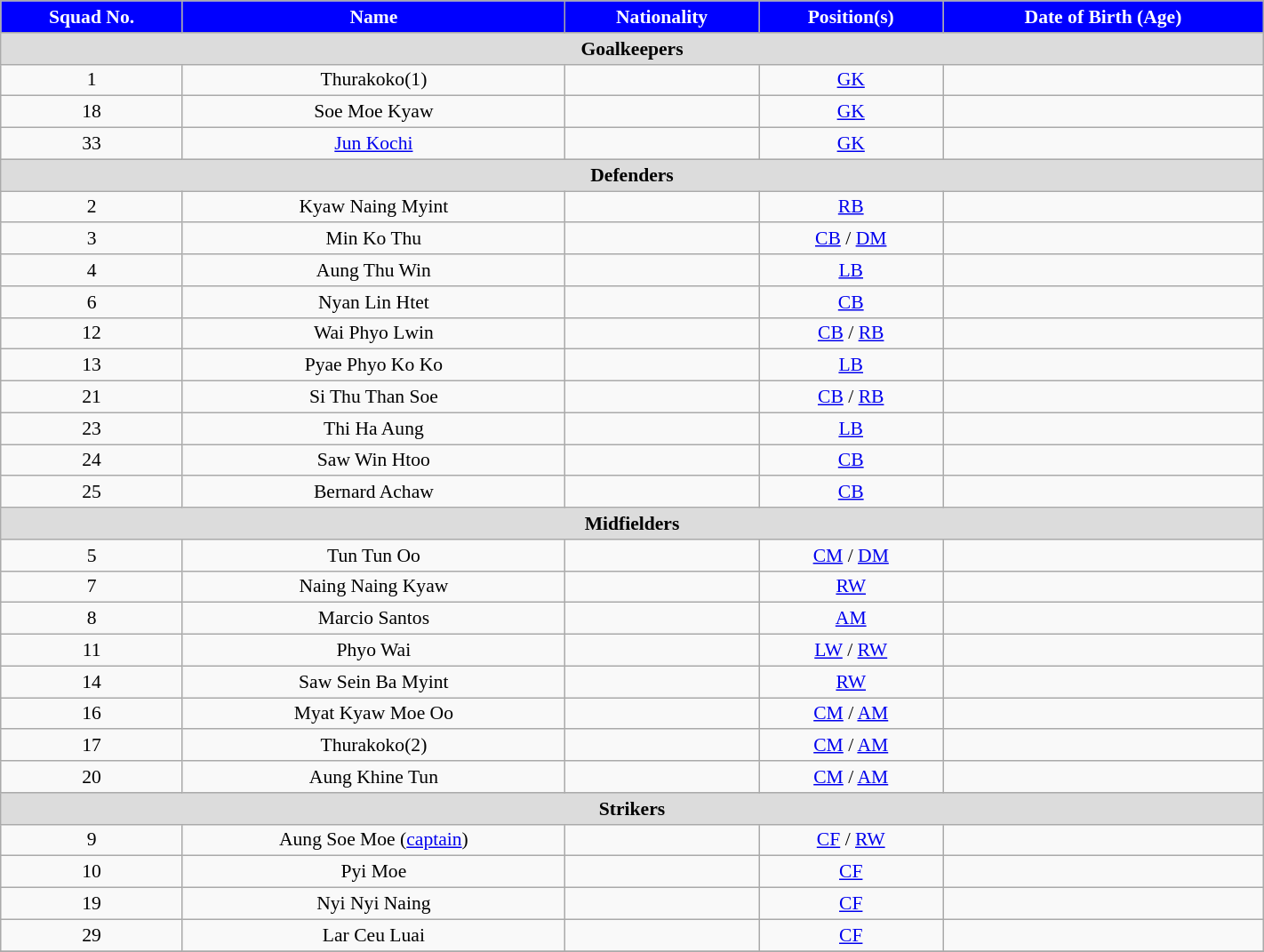<table class="wikitable" style="text-align:center; font-size:90%; width:75%;">
<tr>
<th style="background:#00f; color:white; text-align:center;">Squad No.</th>
<th style="background:#00f; color:white; text-align:center;">Name</th>
<th style="background:#00f; color:white; text-align:center;">Nationality</th>
<th style="background:#00f; color:white; text-align:center;">Position(s)</th>
<th style="background:#00f; color:white; text-align:center;">Date of Birth (Age)</th>
</tr>
<tr>
<th colspan="10" style="background:#dcdcdc; text-align:center;">Goalkeepers</th>
</tr>
<tr>
<td>1</td>
<td>Thurakoko(1)</td>
<td></td>
<td><a href='#'>GK</a></td>
<td></td>
</tr>
<tr>
<td>18</td>
<td>Soe Moe Kyaw</td>
<td></td>
<td><a href='#'>GK</a></td>
<td></td>
</tr>
<tr>
<td>33</td>
<td><a href='#'>Jun Kochi</a></td>
<td></td>
<td><a href='#'>GK</a></td>
<td></td>
</tr>
<tr>
<th colspan="10" style="background:#dcdcdc; text-align:center;">Defenders</th>
</tr>
<tr>
<td>2</td>
<td>Kyaw Naing Myint</td>
<td></td>
<td><a href='#'>RB</a></td>
<td></td>
</tr>
<tr>
<td>3</td>
<td>Min Ko Thu</td>
<td></td>
<td><a href='#'>CB</a> / <a href='#'>DM</a></td>
<td></td>
</tr>
<tr>
<td>4</td>
<td>Aung Thu Win</td>
<td></td>
<td><a href='#'>LB</a></td>
<td></td>
</tr>
<tr>
<td>6</td>
<td>Nyan Lin Htet</td>
<td></td>
<td><a href='#'>CB</a></td>
<td></td>
</tr>
<tr>
<td>12</td>
<td>Wai Phyo Lwin</td>
<td></td>
<td><a href='#'>CB</a> / <a href='#'>RB</a></td>
<td></td>
</tr>
<tr>
<td>13</td>
<td>Pyae Phyo Ko Ko</td>
<td></td>
<td><a href='#'>LB</a></td>
<td></td>
</tr>
<tr>
<td>21</td>
<td>Si Thu Than Soe</td>
<td></td>
<td><a href='#'>CB</a> / <a href='#'>RB</a></td>
<td></td>
</tr>
<tr>
<td>23</td>
<td>Thi Ha Aung</td>
<td></td>
<td><a href='#'>LB</a></td>
<td></td>
</tr>
<tr>
<td>24</td>
<td>Saw Win Htoo</td>
<td></td>
<td><a href='#'>CB</a></td>
<td></td>
</tr>
<tr>
<td>25</td>
<td>Bernard Achaw</td>
<td></td>
<td><a href='#'>CB</a></td>
<td></td>
</tr>
<tr>
<th colspan="10" style="background:#dcdcdc; text-align:center;">Midfielders</th>
</tr>
<tr>
<td>5</td>
<td>Tun Tun Oo</td>
<td></td>
<td><a href='#'>CM</a> / <a href='#'>DM</a></td>
<td></td>
</tr>
<tr>
<td>7</td>
<td>Naing Naing Kyaw</td>
<td></td>
<td><a href='#'>RW</a></td>
<td></td>
</tr>
<tr>
<td>8</td>
<td>Marcio Santos</td>
<td></td>
<td><a href='#'>AM</a></td>
<td></td>
</tr>
<tr>
<td>11</td>
<td>Phyo Wai</td>
<td></td>
<td><a href='#'>LW</a> / <a href='#'>RW</a></td>
<td></td>
</tr>
<tr>
<td>14</td>
<td>Saw Sein Ba Myint</td>
<td></td>
<td><a href='#'>RW</a></td>
<td></td>
</tr>
<tr>
<td>16</td>
<td>Myat Kyaw Moe Oo</td>
<td></td>
<td><a href='#'>CM</a> / <a href='#'>AM</a></td>
<td></td>
</tr>
<tr>
<td>17</td>
<td>Thurakoko(2)</td>
<td></td>
<td><a href='#'>CM</a> / <a href='#'>AM</a></td>
<td></td>
</tr>
<tr>
<td>20</td>
<td>Aung Khine Tun</td>
<td></td>
<td><a href='#'>CM</a> / <a href='#'>AM</a></td>
<td></td>
</tr>
<tr>
<th colspan="10" style="background:#dcdcdc; text-align:center;">Strikers</th>
</tr>
<tr>
<td>9</td>
<td>Aung Soe Moe  (<a href='#'>captain</a>)</td>
<td></td>
<td><a href='#'>CF</a> / <a href='#'>RW</a></td>
<td></td>
</tr>
<tr>
<td>10</td>
<td>Pyi Moe</td>
<td></td>
<td><a href='#'>CF</a></td>
<td></td>
</tr>
<tr>
<td>19</td>
<td>Nyi Nyi Naing</td>
<td></td>
<td><a href='#'>CF</a></td>
<td></td>
</tr>
<tr>
<td>29</td>
<td>Lar Ceu Luai</td>
<td></td>
<td><a href='#'>CF</a></td>
<td></td>
</tr>
<tr>
</tr>
</table>
